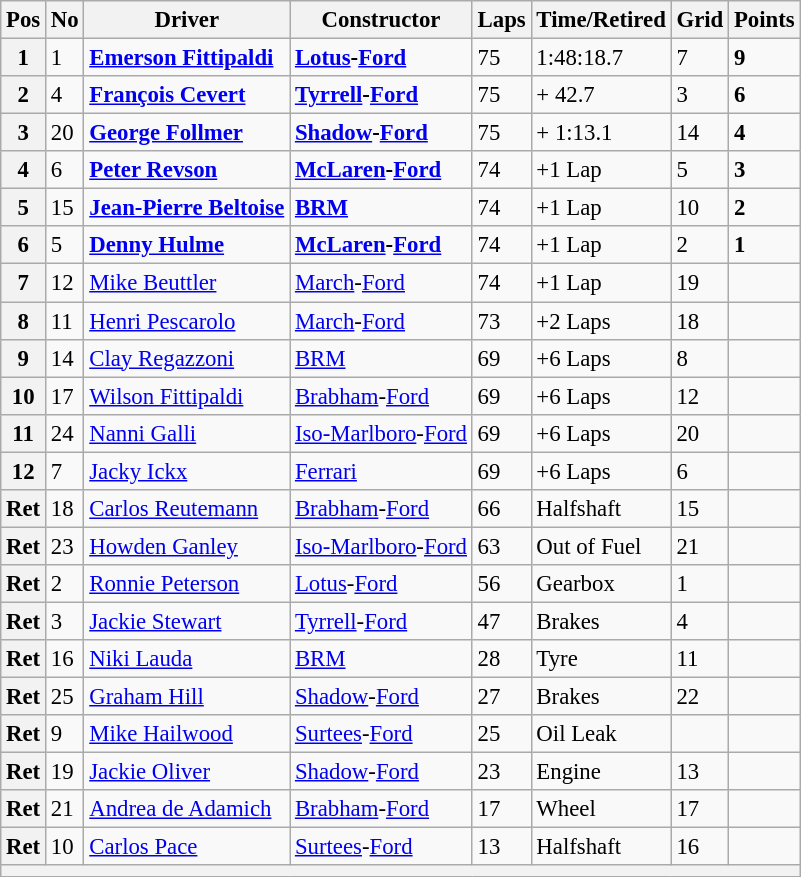<table class="wikitable" style="font-size: 95%;">
<tr>
<th>Pos</th>
<th>No</th>
<th>Driver</th>
<th>Constructor</th>
<th>Laps</th>
<th>Time/Retired</th>
<th>Grid</th>
<th>Points</th>
</tr>
<tr>
<th>1</th>
<td>1</td>
<td> <strong><a href='#'>Emerson Fittipaldi</a></strong></td>
<td><strong><a href='#'>Lotus</a>-<a href='#'>Ford</a></strong></td>
<td>75</td>
<td>1:48:18.7</td>
<td>7</td>
<td><strong>9</strong></td>
</tr>
<tr>
<th>2</th>
<td>4</td>
<td> <strong><a href='#'>François Cevert</a></strong></td>
<td><strong><a href='#'>Tyrrell</a>-<a href='#'>Ford</a></strong></td>
<td>75</td>
<td>+ 42.7</td>
<td>3</td>
<td><strong>6</strong></td>
</tr>
<tr>
<th>3</th>
<td>20</td>
<td> <strong><a href='#'>George Follmer</a></strong></td>
<td><strong><a href='#'>Shadow</a>-<a href='#'>Ford</a></strong></td>
<td>75</td>
<td>+ 1:13.1</td>
<td>14</td>
<td><strong>4</strong></td>
</tr>
<tr>
<th>4</th>
<td>6</td>
<td> <strong><a href='#'>Peter Revson</a></strong></td>
<td><strong><a href='#'>McLaren</a>-<a href='#'>Ford</a></strong></td>
<td>74</td>
<td>+1 Lap</td>
<td>5</td>
<td><strong>3</strong></td>
</tr>
<tr>
<th>5</th>
<td>15</td>
<td> <strong><a href='#'>Jean-Pierre Beltoise</a></strong></td>
<td><strong><a href='#'>BRM</a></strong></td>
<td>74</td>
<td>+1 Lap</td>
<td>10</td>
<td><strong>2</strong></td>
</tr>
<tr>
<th>6</th>
<td>5</td>
<td> <strong><a href='#'>Denny Hulme</a></strong></td>
<td><strong><a href='#'>McLaren</a>-<a href='#'>Ford</a></strong></td>
<td>74</td>
<td>+1 Lap</td>
<td>2</td>
<td><strong>1</strong></td>
</tr>
<tr>
<th>7</th>
<td>12</td>
<td> <a href='#'>Mike Beuttler</a></td>
<td><a href='#'>March</a>-<a href='#'>Ford</a></td>
<td>74</td>
<td>+1 Lap</td>
<td>19</td>
<td> </td>
</tr>
<tr>
<th>8</th>
<td>11</td>
<td> <a href='#'>Henri Pescarolo</a></td>
<td><a href='#'>March</a>-<a href='#'>Ford</a></td>
<td>73</td>
<td>+2 Laps</td>
<td>18</td>
<td> </td>
</tr>
<tr>
<th>9</th>
<td>14</td>
<td> <a href='#'>Clay Regazzoni</a></td>
<td><a href='#'>BRM</a></td>
<td>69</td>
<td>+6 Laps</td>
<td>8</td>
<td> </td>
</tr>
<tr>
<th>10</th>
<td>17</td>
<td> <a href='#'>Wilson Fittipaldi</a></td>
<td><a href='#'>Brabham</a>-<a href='#'>Ford</a></td>
<td>69</td>
<td>+6 Laps</td>
<td>12</td>
<td> </td>
</tr>
<tr>
<th>11</th>
<td>24</td>
<td> <a href='#'>Nanni Galli</a></td>
<td><a href='#'>Iso-Marlboro</a>-<a href='#'>Ford</a></td>
<td>69</td>
<td>+6 Laps</td>
<td>20</td>
<td> </td>
</tr>
<tr>
<th>12</th>
<td>7</td>
<td> <a href='#'>Jacky Ickx</a></td>
<td><a href='#'>Ferrari</a></td>
<td>69</td>
<td>+6 Laps</td>
<td>6</td>
<td> </td>
</tr>
<tr>
<th>Ret</th>
<td>18</td>
<td> <a href='#'>Carlos Reutemann</a></td>
<td><a href='#'>Brabham</a>-<a href='#'>Ford</a></td>
<td>66</td>
<td>Halfshaft</td>
<td>15</td>
<td> </td>
</tr>
<tr>
<th>Ret</th>
<td>23</td>
<td> <a href='#'>Howden Ganley</a></td>
<td><a href='#'>Iso-Marlboro</a>-<a href='#'>Ford</a></td>
<td>63</td>
<td>Out of Fuel</td>
<td>21</td>
<td> </td>
</tr>
<tr>
<th>Ret</th>
<td>2</td>
<td> <a href='#'>Ronnie Peterson</a></td>
<td><a href='#'>Lotus</a>-<a href='#'>Ford</a></td>
<td>56</td>
<td>Gearbox</td>
<td>1</td>
<td> </td>
</tr>
<tr>
<th>Ret</th>
<td>3</td>
<td> <a href='#'>Jackie Stewart</a></td>
<td><a href='#'>Tyrrell</a>-<a href='#'>Ford</a></td>
<td>47</td>
<td>Brakes</td>
<td>4</td>
<td> </td>
</tr>
<tr>
<th>Ret</th>
<td>16</td>
<td> <a href='#'>Niki Lauda</a></td>
<td><a href='#'>BRM</a></td>
<td>28</td>
<td>Tyre</td>
<td>11</td>
<td> </td>
</tr>
<tr>
<th>Ret</th>
<td>25</td>
<td> <a href='#'>Graham Hill</a></td>
<td><a href='#'>Shadow</a>-<a href='#'>Ford</a></td>
<td>27</td>
<td>Brakes</td>
<td>22</td>
<td> </td>
</tr>
<tr>
<th>Ret</th>
<td>9</td>
<td> <a href='#'>Mike Hailwood</a></td>
<td><a href='#'>Surtees</a>-<a href='#'>Ford</a></td>
<td>25</td>
<td>Oil Leak</td>
<td></td>
<td> </td>
</tr>
<tr>
<th>Ret</th>
<td>19</td>
<td> <a href='#'>Jackie Oliver</a></td>
<td><a href='#'>Shadow</a>-<a href='#'>Ford</a></td>
<td>23</td>
<td>Engine</td>
<td>13</td>
<td> </td>
</tr>
<tr>
<th>Ret</th>
<td>21</td>
<td> <a href='#'>Andrea de Adamich</a></td>
<td><a href='#'>Brabham</a>-<a href='#'>Ford</a></td>
<td>17</td>
<td>Wheel</td>
<td>17</td>
<td> </td>
</tr>
<tr>
<th>Ret</th>
<td>10</td>
<td> <a href='#'>Carlos Pace</a></td>
<td><a href='#'>Surtees</a>-<a href='#'>Ford</a></td>
<td>13</td>
<td>Halfshaft</td>
<td>16</td>
<td> </td>
</tr>
<tr>
<th colspan="8"></th>
</tr>
</table>
